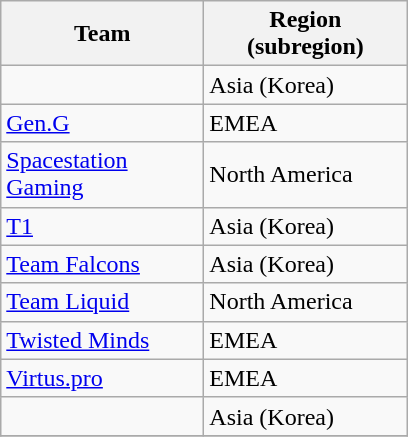<table class="wikitable sortable plainrowheaders" style="text-align:left">
<tr>
<th style="width:8em">Team</th>
<th style="width:8em">Region (subregion)</th>
</tr>
<tr>
<td></td>
<td>Asia (Korea)</td>
</tr>
<tr>
<td><a href='#'>Gen.G</a></td>
<td>EMEA</td>
</tr>
<tr>
<td><a href='#'>Spacestation Gaming</a></td>
<td>North America</td>
</tr>
<tr>
<td><a href='#'>T1</a></td>
<td>Asia (Korea)</td>
</tr>
<tr>
<td><a href='#'>Team Falcons</a></td>
<td>Asia (Korea)</td>
</tr>
<tr>
<td><a href='#'>Team Liquid</a></td>
<td>North America</td>
</tr>
<tr>
<td><a href='#'>Twisted Minds</a></td>
<td>EMEA</td>
</tr>
<tr>
<td><a href='#'>Virtus.pro</a></td>
<td>EMEA</td>
</tr>
<tr>
<td></td>
<td>Asia (Korea)</td>
</tr>
<tr>
</tr>
</table>
